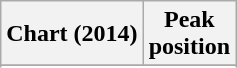<table class="wikitable sortable plainrowheaders">
<tr>
<th>Chart (2014)</th>
<th>Peak<br>position</th>
</tr>
<tr>
</tr>
<tr>
</tr>
<tr>
</tr>
<tr>
</tr>
</table>
